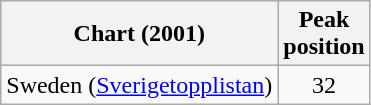<table class="wikitable">
<tr>
<th>Chart (2001)</th>
<th>Peak<br>position</th>
</tr>
<tr>
<td>Sweden (<a href='#'>Sverigetopplistan</a>)</td>
<td align="center">32</td>
</tr>
</table>
